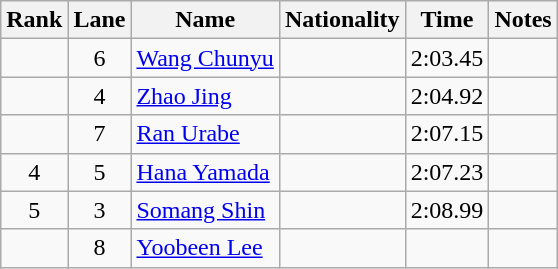<table class="wikitable sortable" style="text-align:center">
<tr>
<th>Rank</th>
<th>Lane</th>
<th>Name</th>
<th>Nationality</th>
<th>Time</th>
<th>Notes</th>
</tr>
<tr>
<td align=center></td>
<td>6</td>
<td align=left><a href='#'>Wang Chunyu</a></td>
<td align=left></td>
<td>2:03.45</td>
<td></td>
</tr>
<tr>
<td align=center></td>
<td>4</td>
<td align=left><a href='#'>Zhao Jing</a></td>
<td align=left></td>
<td>2:04.92</td>
<td></td>
</tr>
<tr>
<td align=center></td>
<td>7</td>
<td align=left><a href='#'>Ran Urabe</a></td>
<td align=left></td>
<td>2:07.15</td>
<td></td>
</tr>
<tr>
<td align=center>4</td>
<td>5</td>
<td align=left><a href='#'>Hana Yamada</a></td>
<td align=left></td>
<td>2:07.23</td>
<td></td>
</tr>
<tr>
<td align=center>5</td>
<td>3</td>
<td align=left><a href='#'>Somang Shin</a></td>
<td align=left></td>
<td>2:08.99</td>
<td></td>
</tr>
<tr>
<td align=center></td>
<td>8</td>
<td align=left><a href='#'>Yoobeen Lee</a></td>
<td align=left></td>
<td></td>
<td></td>
</tr>
</table>
